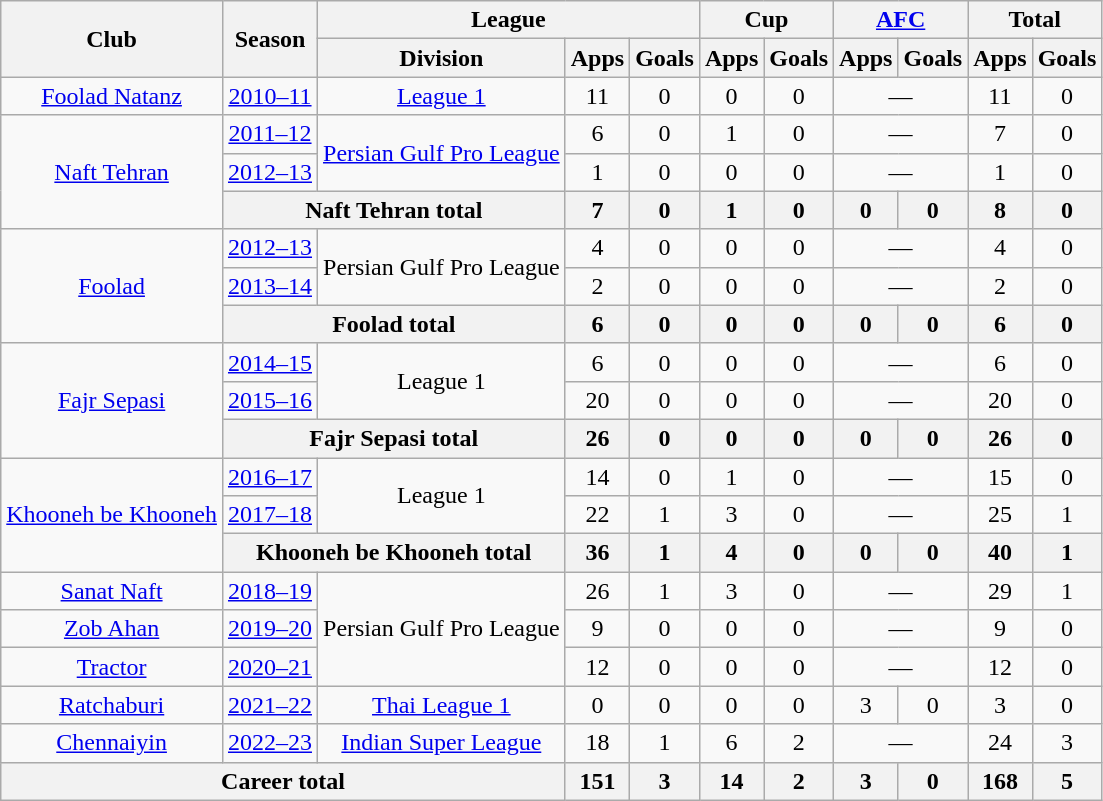<table class="wikitable" style="text-align: center;">
<tr>
<th rowspan="2">Club</th>
<th rowspan="2">Season</th>
<th colspan="3">League</th>
<th colspan="2">Cup</th>
<th colspan="2"><a href='#'>AFC</a></th>
<th colspan="2">Total</th>
</tr>
<tr>
<th>Division</th>
<th>Apps</th>
<th>Goals</th>
<th>Apps</th>
<th>Goals</th>
<th>Apps</th>
<th>Goals</th>
<th>Apps</th>
<th>Goals</th>
</tr>
<tr>
<td rowspan="1"><a href='#'>Foolad Natanz</a></td>
<td><a href='#'>2010–11</a></td>
<td rowspan="1"><a href='#'>League 1</a></td>
<td>11</td>
<td>0</td>
<td>0</td>
<td>0</td>
<td colspan="2">—</td>
<td>11</td>
<td>0</td>
</tr>
<tr>
<td rowspan="3"><a href='#'>Naft Tehran</a></td>
<td><a href='#'>2011–12</a></td>
<td rowspan="2"><a href='#'>Persian Gulf Pro League</a></td>
<td>6</td>
<td>0</td>
<td>1</td>
<td>0</td>
<td colspan="2">—</td>
<td>7</td>
<td>0</td>
</tr>
<tr>
<td><a href='#'>2012–13</a></td>
<td>1</td>
<td>0</td>
<td>0</td>
<td>0</td>
<td colspan="2">—</td>
<td>1</td>
<td>0</td>
</tr>
<tr>
<th colspan="2"  >Naft Tehran total</th>
<th>7</th>
<th>0</th>
<th>1</th>
<th>0</th>
<th>0</th>
<th>0</th>
<th>8</th>
<th>0</th>
</tr>
<tr>
<td rowspan="3"><a href='#'>Foolad</a></td>
<td><a href='#'>2012–13</a></td>
<td rowspan="2">Persian Gulf Pro League</td>
<td>4</td>
<td>0</td>
<td>0</td>
<td>0</td>
<td colspan="2">—</td>
<td>4</td>
<td>0</td>
</tr>
<tr>
<td><a href='#'>2013–14</a></td>
<td>2</td>
<td>0</td>
<td>0</td>
<td>0</td>
<td colspan="2">—</td>
<td>2</td>
<td>0</td>
</tr>
<tr>
<th colspan="2">Foolad total</th>
<th>6</th>
<th>0</th>
<th>0</th>
<th>0</th>
<th>0</th>
<th>0</th>
<th>6</th>
<th>0</th>
</tr>
<tr>
<td rowspan="3"><a href='#'>Fajr Sepasi</a></td>
<td><a href='#'>2014–15</a></td>
<td rowspan="2"  rowspan="1"  >League 1</td>
<td>6</td>
<td>0</td>
<td>0</td>
<td>0</td>
<td colspan="2">—</td>
<td>6</td>
<td>0</td>
</tr>
<tr>
<td><a href='#'>2015–16</a></td>
<td>20</td>
<td>0</td>
<td>0</td>
<td>0</td>
<td colspan="2">—</td>
<td>20</td>
<td>0</td>
</tr>
<tr>
<th colspan="2"  >Fajr Sepasi total</th>
<th>26</th>
<th>0</th>
<th>0</th>
<th>0</th>
<th>0</th>
<th>0</th>
<th>26</th>
<th>0</th>
</tr>
<tr>
<td rowspan="3"><a href='#'>Khooneh be Khooneh</a></td>
<td><a href='#'>2016–17</a></td>
<td rowspan="2">League 1</td>
<td>14</td>
<td>0</td>
<td>1</td>
<td>0</td>
<td colspan="2">—</td>
<td>15</td>
<td>0</td>
</tr>
<tr>
<td><a href='#'>2017–18</a></td>
<td>22</td>
<td>1</td>
<td>3</td>
<td>0</td>
<td colspan="2">—</td>
<td>25</td>
<td>1</td>
</tr>
<tr>
<th colspan="2">Khooneh be Khooneh total</th>
<th>36</th>
<th>1</th>
<th>4</th>
<th>0</th>
<th>0</th>
<th>0</th>
<th>40</th>
<th>1</th>
</tr>
<tr>
<td rowspan="1"><a href='#'>Sanat Naft</a></td>
<td><a href='#'>2018–19</a></td>
<td rowspan="3">Persian Gulf Pro League</td>
<td>26</td>
<td>1</td>
<td>3</td>
<td>0</td>
<td colspan="2">—</td>
<td>29</td>
<td>1</td>
</tr>
<tr>
<td rowspan="1"><a href='#'>Zob Ahan</a></td>
<td><a href='#'>2019–20</a></td>
<td>9</td>
<td>0</td>
<td>0</td>
<td>0</td>
<td colspan="2">—</td>
<td>9</td>
<td>0</td>
</tr>
<tr>
<td rowspan="1"><a href='#'>Tractor</a></td>
<td><a href='#'>2020–21</a></td>
<td>12</td>
<td>0</td>
<td>0</td>
<td>0</td>
<td colspan="2">—</td>
<td>12</td>
<td>0</td>
</tr>
<tr>
<td rowspan="1"><a href='#'>Ratchaburi</a></td>
<td><a href='#'>2021–22</a></td>
<td rowspan="1"><a href='#'>Thai League 1</a></td>
<td>0</td>
<td>0</td>
<td>0</td>
<td>0</td>
<td>3</td>
<td>0</td>
<td>3</td>
<td>0</td>
</tr>
<tr>
<td rowspan="1"><a href='#'>Chennaiyin</a></td>
<td><a href='#'>2022–23</a></td>
<td rowspan="1"><a href='#'>Indian Super League</a></td>
<td>18</td>
<td>1</td>
<td>6</td>
<td>2</td>
<td colspan="2">—</td>
<td>24</td>
<td>3</td>
</tr>
<tr>
<th colspan="3"  >Career total</th>
<th>151</th>
<th>3</th>
<th>14</th>
<th>2</th>
<th>3</th>
<th>0</th>
<th>168</th>
<th>5</th>
</tr>
</table>
